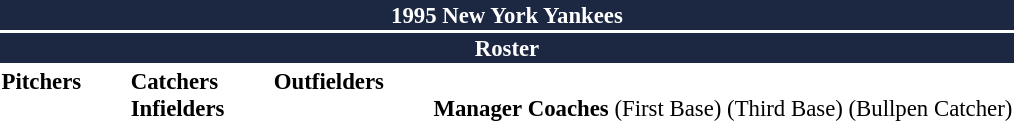<table class="toccolours" style="font-size: 95%;">
<tr>
<th colspan="10" style="background-color: #1c2841; color: white; text-align: center;">1995 New York Yankees</th>
</tr>
<tr>
<td colspan="10" style="background-color:#1c2841; color: white; text-align: center;"><strong>Roster</strong></td>
</tr>
<tr>
<td valign="top"><strong>Pitchers</strong><br>


















</td>
<td width="25px"></td>
<td valign="top"><strong>Catchers</strong><br>


<strong>Infielders</strong>









</td>
<td width="25px"></td>
<td valign="top"><strong>Outfielders</strong><br>






</td>
<td width="25px"></td>
<td valign="top"><br><strong>Manager</strong>

<strong>Coaches</strong>

 (First Base)



 (Third Base)
 (Bullpen Catcher)</td>
</tr>
</table>
